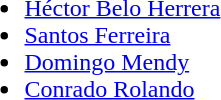<table>
<tr>
<td><br><ul><li><a href='#'>Héctor Belo Herrera</a></li><li><a href='#'>Santos Ferreira</a></li><li><a href='#'>Domingo Mendy</a></li><li><a href='#'>Conrado Rolando</a></li></ul></td>
</tr>
</table>
